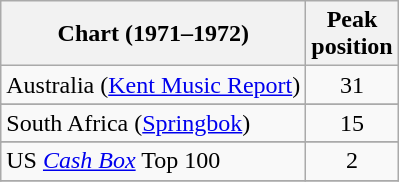<table class="wikitable sortable">
<tr>
<th>Chart (1971–1972)</th>
<th>Peak<br>position</th>
</tr>
<tr>
<td>Australia (<a href='#'>Kent Music Report</a>)</td>
<td style="text-align:center;">31</td>
</tr>
<tr>
</tr>
<tr>
</tr>
<tr>
<td>South Africa (<a href='#'>Springbok</a>)</td>
<td align="center">15</td>
</tr>
<tr>
</tr>
<tr>
</tr>
<tr>
<td>US <em><a href='#'>Cash Box</a></em> Top 100</td>
<td style="text-align:center;">2</td>
</tr>
<tr>
</tr>
</table>
